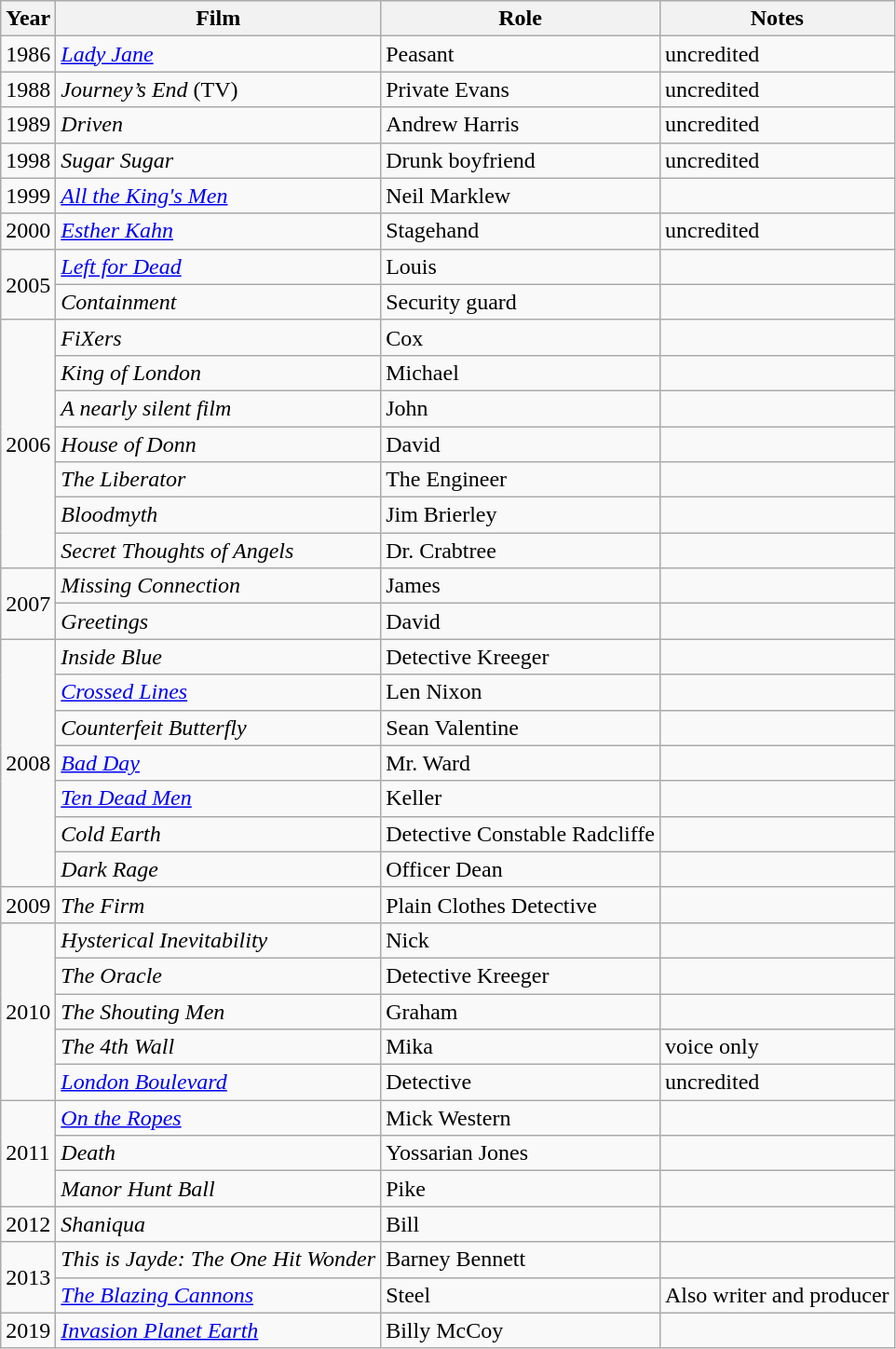<table class="wikitable">
<tr>
<th>Year</th>
<th>Film</th>
<th>Role</th>
<th>Notes</th>
</tr>
<tr>
<td rowspan="1">1986</td>
<td><em><a href='#'>Lady Jane</a></em></td>
<td>Peasant</td>
<td>uncredited</td>
</tr>
<tr>
<td rowspan="1">1988</td>
<td><em>Journey’s End</em> (TV)</td>
<td>Private Evans</td>
<td>uncredited</td>
</tr>
<tr>
<td rowspan="1">1989</td>
<td><em>Driven</em></td>
<td>Andrew Harris</td>
<td>uncredited</td>
</tr>
<tr>
<td rowspan="1">1998</td>
<td><em>Sugar Sugar</em></td>
<td>Drunk boyfriend</td>
<td>uncredited</td>
</tr>
<tr>
<td rowspan="1">1999</td>
<td><em><a href='#'>All the King's Men</a></em></td>
<td>Neil Marklew</td>
<td></td>
</tr>
<tr>
<td rowspan="1">2000</td>
<td><em><a href='#'>Esther Kahn</a></em></td>
<td>Stagehand</td>
<td>uncredited</td>
</tr>
<tr>
<td rowspan="2">2005</td>
<td><em><a href='#'>Left for Dead</a></em></td>
<td>Louis</td>
<td></td>
</tr>
<tr>
<td><em>Containment</em></td>
<td>Security guard</td>
<td></td>
</tr>
<tr>
<td rowspan="7">2006</td>
<td><em>FiXers</em></td>
<td>Cox</td>
<td></td>
</tr>
<tr>
<td><em>King of London</em></td>
<td>Michael</td>
<td></td>
</tr>
<tr>
<td><em>A nearly silent film</em></td>
<td>John</td>
<td></td>
</tr>
<tr>
<td><em>House of Donn</em></td>
<td>David</td>
<td></td>
</tr>
<tr>
<td><em>The Liberator</em></td>
<td>The Engineer</td>
<td></td>
</tr>
<tr>
<td><em>Bloodmyth</em></td>
<td>Jim Brierley</td>
<td></td>
</tr>
<tr>
<td><em>Secret Thoughts of Angels</em></td>
<td>Dr. Crabtree</td>
<td></td>
</tr>
<tr>
<td rowspan="2">2007</td>
<td><em>Missing Connection</em></td>
<td>James</td>
<td></td>
</tr>
<tr>
<td><em>Greetings</em></td>
<td>David</td>
<td></td>
</tr>
<tr>
<td rowspan="7">2008</td>
<td><em>Inside Blue</em></td>
<td>Detective Kreeger</td>
<td></td>
</tr>
<tr>
<td><em><a href='#'>Crossed Lines</a></em></td>
<td>Len Nixon</td>
<td></td>
</tr>
<tr>
<td><em>Counterfeit Butterfly</em></td>
<td>Sean Valentine</td>
<td></td>
</tr>
<tr>
<td><em><a href='#'>Bad Day</a></em></td>
<td>Mr. Ward</td>
<td></td>
</tr>
<tr>
<td><em><a href='#'>Ten Dead Men</a></em></td>
<td>Keller</td>
<td></td>
</tr>
<tr>
<td><em>Cold Earth</em></td>
<td>Detective Constable Radcliffe</td>
<td></td>
</tr>
<tr>
<td><em>Dark Rage</em></td>
<td>Officer Dean</td>
<td></td>
</tr>
<tr>
<td rowspan="1">2009</td>
<td><em>The Firm</em></td>
<td>Plain Clothes Detective</td>
<td></td>
</tr>
<tr>
<td rowspan="5">2010</td>
<td><em>Hysterical Inevitability</em></td>
<td>Nick</td>
<td></td>
</tr>
<tr>
<td><em>The Oracle</em></td>
<td>Detective Kreeger</td>
<td></td>
</tr>
<tr>
<td><em>The Shouting Men</em></td>
<td>Graham</td>
<td></td>
</tr>
<tr>
<td><em>The 4th Wall</em></td>
<td>Mika</td>
<td>voice only</td>
</tr>
<tr>
<td><em><a href='#'>London Boulevard</a></em></td>
<td>Detective</td>
<td>uncredited</td>
</tr>
<tr>
<td rowspan="3">2011</td>
<td><em><a href='#'>On the Ropes</a></em></td>
<td>Mick Western</td>
<td></td>
</tr>
<tr>
<td><em>Death</em></td>
<td>Yossarian Jones</td>
<td></td>
</tr>
<tr>
<td><em>Manor Hunt Ball</em></td>
<td>Pike</td>
<td></td>
</tr>
<tr>
<td rowspan="1">2012</td>
<td><em>Shaniqua</em></td>
<td>Bill</td>
<td></td>
</tr>
<tr>
<td rowspan="2">2013</td>
<td><em>This is Jayde: The One Hit Wonder</em></td>
<td>Barney Bennett</td>
<td></td>
</tr>
<tr>
<td><em><a href='#'>The Blazing Cannons</a></em></td>
<td>Steel</td>
<td>Also writer and producer</td>
</tr>
<tr>
<td rowspan="1">2019</td>
<td><em><a href='#'>Invasion Planet Earth</a></em></td>
<td>Billy McCoy</td>
<td></td>
</tr>
</table>
